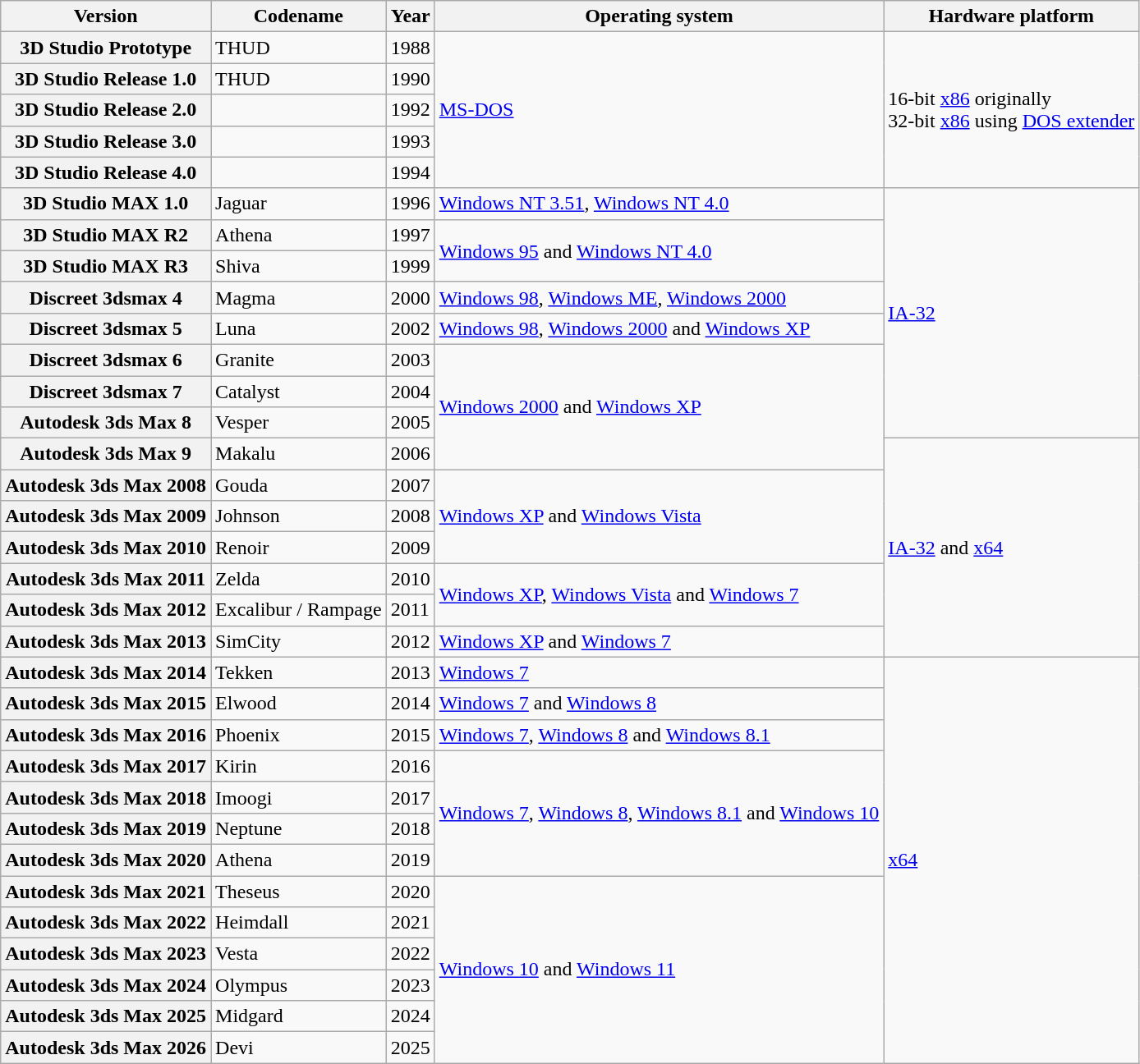<table class="wikitable sortable mw-collapsible mw-collapsed">
<tr>
<th scope="col">Version</th>
<th scope="col">Codename</th>
<th scope="col">Year</th>
<th scope="col">Operating system</th>
<th scope="col">Hardware platform</th>
</tr>
<tr>
<th scope="row">3D Studio Prototype</th>
<td>THUD</td>
<td>1988</td>
<td rowspan="5"><a href='#'>MS-DOS</a></td>
<td rowspan="5">16-bit <a href='#'>x86</a> originally<br>32-bit <a href='#'>x86</a> using <a href='#'>DOS extender</a></td>
</tr>
<tr>
<th scope="row">3D Studio Release 1.0</th>
<td>THUD</td>
<td>1990</td>
</tr>
<tr>
<th scope="row">3D Studio Release 2.0</th>
<td></td>
<td>1992</td>
</tr>
<tr>
<th scope="row">3D Studio Release 3.0</th>
<td></td>
<td>1993</td>
</tr>
<tr>
<th scope="row">3D Studio Release 4.0</th>
<td></td>
<td>1994</td>
</tr>
<tr>
<th scope="row">3D Studio MAX 1.0</th>
<td>Jaguar</td>
<td>1996</td>
<td><a href='#'>Windows NT 3.51</a>, <a href='#'>Windows NT 4.0</a></td>
<td rowspan="8"><a href='#'>IA-32</a></td>
</tr>
<tr>
<th scope="row">3D Studio MAX R2</th>
<td>Athena</td>
<td>1997</td>
<td rowspan="2"><a href='#'>Windows 95</a> and <a href='#'>Windows NT 4.0</a></td>
</tr>
<tr>
<th scope="row">3D Studio MAX R3</th>
<td>Shiva</td>
<td>1999</td>
</tr>
<tr>
<th scope="row">Discreet 3dsmax 4</th>
<td>Magma</td>
<td>2000</td>
<td><a href='#'>Windows 98</a>, <a href='#'>Windows ME</a>, <a href='#'>Windows 2000</a></td>
</tr>
<tr>
<th scope="row">Discreet 3dsmax 5</th>
<td>Luna</td>
<td>2002</td>
<td><a href='#'>Windows 98</a>, <a href='#'>Windows 2000</a> and <a href='#'>Windows XP</a></td>
</tr>
<tr>
<th scope="row">Discreet 3dsmax 6</th>
<td>Granite</td>
<td>2003</td>
<td rowspan="4"><a href='#'>Windows 2000</a> and <a href='#'>Windows XP</a></td>
</tr>
<tr>
<th scope="row">Discreet 3dsmax 7</th>
<td>Catalyst</td>
<td>2004</td>
</tr>
<tr>
<th scope="row">Autodesk 3ds Max 8</th>
<td>Vesper</td>
<td>2005</td>
</tr>
<tr>
<th scope="row">Autodesk 3ds Max 9</th>
<td>Makalu</td>
<td>2006</td>
<td rowspan="7"><a href='#'>IA-32</a> and <a href='#'>x64</a></td>
</tr>
<tr>
<th scope="row">Autodesk 3ds Max 2008</th>
<td>Gouda</td>
<td>2007</td>
<td rowspan="3"><a href='#'>Windows XP</a> and <a href='#'>Windows Vista</a></td>
</tr>
<tr>
<th scope="row">Autodesk 3ds Max 2009</th>
<td>Johnson</td>
<td>2008</td>
</tr>
<tr>
<th scope="row">Autodesk 3ds Max 2010</th>
<td>Renoir</td>
<td>2009</td>
</tr>
<tr>
<th scope="row">Autodesk 3ds Max 2011</th>
<td>Zelda</td>
<td>2010</td>
<td rowspan="2"><a href='#'>Windows XP</a>, <a href='#'>Windows Vista</a> and <a href='#'>Windows 7</a></td>
</tr>
<tr>
<th scope="row">Autodesk 3ds Max 2012</th>
<td>Excalibur / Rampage</td>
<td>2011</td>
</tr>
<tr>
<th scope="row">Autodesk 3ds Max 2013</th>
<td>SimCity</td>
<td>2012</td>
<td><a href='#'>Windows XP</a> and <a href='#'>Windows 7</a></td>
</tr>
<tr>
<th scope="row">Autodesk 3ds Max 2014</th>
<td>Tekken</td>
<td>2013</td>
<td><a href='#'>Windows 7</a></td>
<td rowspan="13"><a href='#'>x64</a></td>
</tr>
<tr>
<th scope="row">Autodesk 3ds Max 2015</th>
<td>Elwood</td>
<td>2014</td>
<td><a href='#'>Windows 7</a> and <a href='#'>Windows 8</a></td>
</tr>
<tr>
<th scope="row">Autodesk 3ds Max 2016</th>
<td>Phoenix</td>
<td>2015</td>
<td><a href='#'>Windows 7</a>, <a href='#'>Windows 8</a> and <a href='#'>Windows 8.1</a></td>
</tr>
<tr>
<th scope="row">Autodesk 3ds Max 2017</th>
<td>Kirin</td>
<td>2016</td>
<td rowspan="4"><a href='#'>Windows 7</a>, <a href='#'>Windows 8</a>, <a href='#'>Windows 8.1</a> and <a href='#'>Windows 10</a></td>
</tr>
<tr>
<th scope="row">Autodesk 3ds Max 2018</th>
<td>Imoogi</td>
<td>2017</td>
</tr>
<tr>
<th>Autodesk 3ds Max 2019</th>
<td>Neptune</td>
<td>2018</td>
</tr>
<tr>
<th>Autodesk 3ds Max 2020</th>
<td>Athena</td>
<td>2019</td>
</tr>
<tr>
<th>Autodesk 3ds Max 2021</th>
<td>Theseus</td>
<td>2020</td>
<td rowspan="6"><a href='#'>Windows 10</a> and <a href='#'>Windows 11</a></td>
</tr>
<tr>
<th>Autodesk 3ds Max 2022</th>
<td>Heimdall</td>
<td>2021</td>
</tr>
<tr>
<th>Autodesk 3ds Max 2023</th>
<td>Vesta</td>
<td>2022</td>
</tr>
<tr>
<th>Autodesk 3ds Max 2024</th>
<td>Olympus</td>
<td>2023</td>
</tr>
<tr>
<th>Autodesk 3ds Max 2025</th>
<td>Midgard</td>
<td>2024</td>
</tr>
<tr>
<th>Autodesk 3ds Max 2026</th>
<td>Devi</td>
<td>2025</td>
</tr>
</table>
